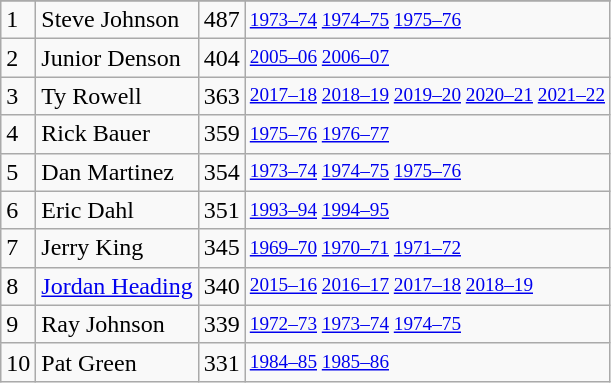<table class="wikitable">
<tr>
</tr>
<tr>
<td>1</td>
<td>Steve Johnson</td>
<td>487</td>
<td style="font-size:80%;"><a href='#'>1973–74</a> <a href='#'>1974–75</a> <a href='#'>1975–76</a></td>
</tr>
<tr>
<td>2</td>
<td>Junior Denson</td>
<td>404</td>
<td style="font-size:80%;"><a href='#'>2005–06</a> <a href='#'>2006–07</a></td>
</tr>
<tr>
<td>3</td>
<td>Ty Rowell</td>
<td>363</td>
<td style="font-size:80%;"><a href='#'>2017–18</a> <a href='#'>2018–19</a> <a href='#'>2019–20</a> <a href='#'>2020–21</a> <a href='#'>2021–22</a></td>
</tr>
<tr>
<td>4</td>
<td>Rick Bauer</td>
<td>359</td>
<td style="font-size:80%;"><a href='#'>1975–76</a> <a href='#'>1976–77</a></td>
</tr>
<tr>
<td>5</td>
<td>Dan Martinez</td>
<td>354</td>
<td style="font-size:80%;"><a href='#'>1973–74</a> <a href='#'>1974–75</a> <a href='#'>1975–76</a></td>
</tr>
<tr>
<td>6</td>
<td>Eric Dahl</td>
<td>351</td>
<td style="font-size:80%;"><a href='#'>1993–94</a> <a href='#'>1994–95</a></td>
</tr>
<tr>
<td>7</td>
<td>Jerry King</td>
<td>345</td>
<td style="font-size:80%;"><a href='#'>1969–70</a> <a href='#'>1970–71</a> <a href='#'>1971–72</a></td>
</tr>
<tr>
<td>8</td>
<td><a href='#'>Jordan Heading</a></td>
<td>340</td>
<td style="font-size:80%;"><a href='#'>2015–16</a> <a href='#'>2016–17</a> <a href='#'>2017–18</a> <a href='#'>2018–19</a></td>
</tr>
<tr>
<td>9</td>
<td>Ray Johnson</td>
<td>339</td>
<td style="font-size:80%;"><a href='#'>1972–73</a> <a href='#'>1973–74</a> <a href='#'>1974–75</a></td>
</tr>
<tr>
<td>10</td>
<td>Pat Green</td>
<td>331</td>
<td style="font-size:80%;"><a href='#'>1984–85</a> <a href='#'>1985–86</a></td>
</tr>
</table>
